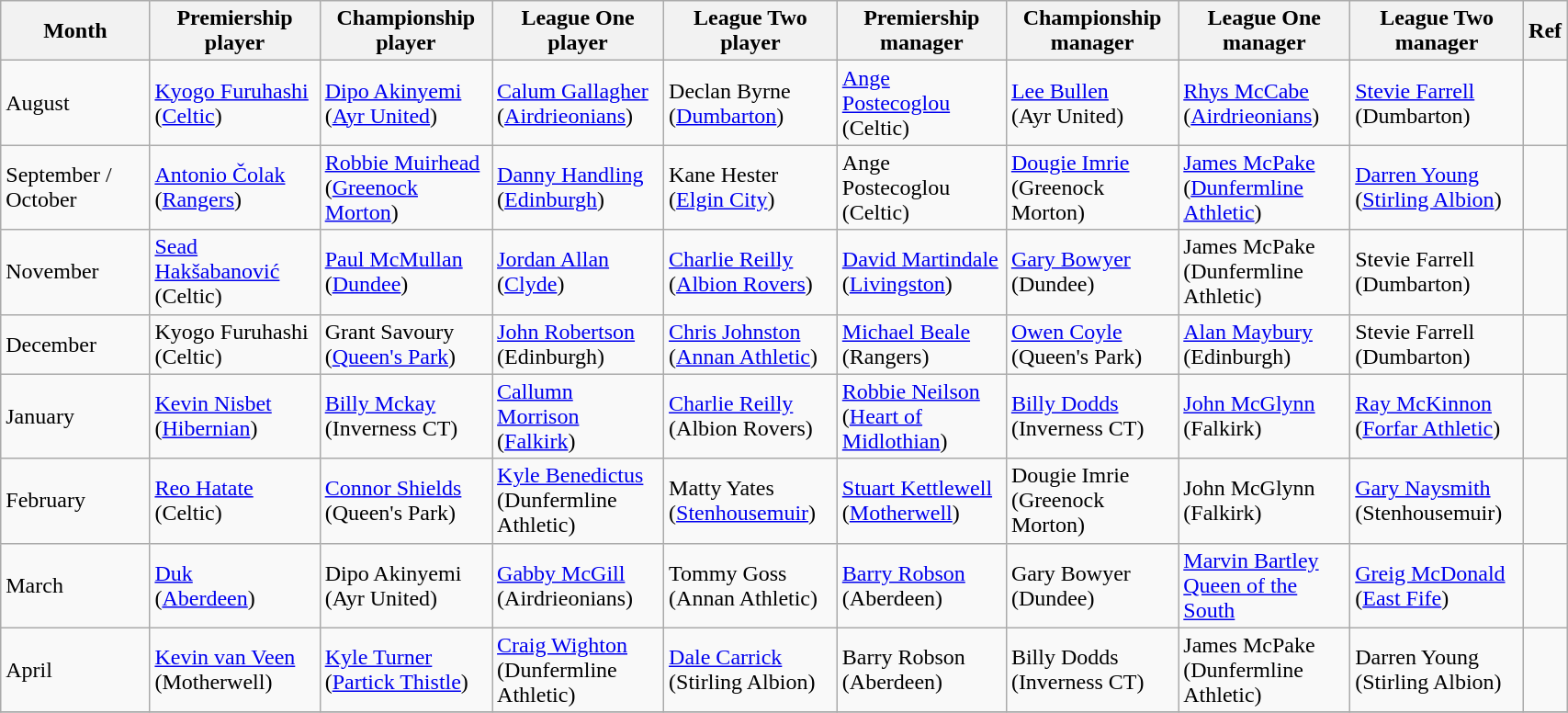<table class="wikitable" style="width: 90%">
<tr>
<th style="width: 10%">Month</th>
<th style="width: 11.25%">Premiership<br>player</th>
<th style="width: 11.25%">Championship<br>player</th>
<th style="width: 11.25%">League One<br>player</th>
<th style="width: 11.25%">League Two<br>player</th>
<th style="width: 11.25%">Premiership<br>manager</th>
<th style="width: 11.25%">Championship<br>manager</th>
<th style="width: 11.25%">League One<br>manager</th>
<th style="width: 11.25%">League Two<br>manager</th>
<th style="width: 11.25%">Ref</th>
</tr>
<tr>
<td>August</td>
<td><a href='#'>Kyogo Furuhashi</a><br>(<a href='#'>Celtic</a>)</td>
<td><a href='#'>Dipo Akinyemi</a><br>(<a href='#'>Ayr United</a>)</td>
<td><a href='#'>Calum Gallagher</a><br>(<a href='#'>Airdrieonians</a>)</td>
<td>Declan Byrne<br>(<a href='#'>Dumbarton</a>)</td>
<td><a href='#'>Ange Postecoglou</a><br>(Celtic)</td>
<td><a href='#'>Lee Bullen</a><br>(Ayr United)</td>
<td><a href='#'>Rhys McCabe</a><br>(<a href='#'>Airdrieonians</a>)</td>
<td><a href='#'>Stevie Farrell</a><br>(Dumbarton)</td>
<td><br></td>
</tr>
<tr>
<td>September / October</td>
<td><a href='#'>Antonio Čolak</a><br>(<a href='#'>Rangers</a>)</td>
<td><a href='#'>Robbie Muirhead</a><br>(<a href='#'>Greenock Morton</a>)</td>
<td><a href='#'>Danny Handling</a><br>(<a href='#'>Edinburgh</a>)</td>
<td>Kane Hester<br>(<a href='#'>Elgin City</a>)</td>
<td>Ange Postecoglou<br>(Celtic)</td>
<td><a href='#'>Dougie Imrie</a><br>(Greenock Morton)</td>
<td><a href='#'>James McPake</a><br>(<a href='#'>Dunfermline Athletic</a>)</td>
<td><a href='#'>Darren Young</a><br>(<a href='#'>Stirling Albion</a>)</td>
<td><br></td>
</tr>
<tr>
<td>November</td>
<td><a href='#'>Sead Hakšabanović</a><br>(Celtic)</td>
<td><a href='#'>Paul McMullan</a><br>(<a href='#'>Dundee</a>)</td>
<td><a href='#'>Jordan Allan</a><br>(<a href='#'>Clyde</a>)</td>
<td><a href='#'>Charlie Reilly</a><br>(<a href='#'>Albion Rovers</a>)</td>
<td><a href='#'>David Martindale</a><br>(<a href='#'>Livingston</a>)</td>
<td><a href='#'>Gary Bowyer</a><br>(Dundee)</td>
<td>James McPake<br>(Dunfermline Athletic)</td>
<td>Stevie Farrell<br>(Dumbarton)</td>
<td><br></td>
</tr>
<tr>
<td>December</td>
<td>Kyogo Furuhashi<br>(Celtic)</td>
<td>Grant Savoury<br>(<a href='#'>Queen's Park</a>)</td>
<td><a href='#'>John Robertson</a><br>(Edinburgh)</td>
<td><a href='#'>Chris Johnston</a><br>(<a href='#'>Annan Athletic</a>)</td>
<td><a href='#'>Michael Beale</a><br>(Rangers)</td>
<td><a href='#'>Owen Coyle</a><br>(Queen's Park)</td>
<td><a href='#'>Alan Maybury</a><br>(Edinburgh)</td>
<td>Stevie Farrell<br>(Dumbarton)</td>
<td><br></td>
</tr>
<tr>
<td>January</td>
<td><a href='#'>Kevin Nisbet</a><br>(<a href='#'>Hibernian</a>)</td>
<td><a href='#'>Billy Mckay</a><br>(Inverness CT)</td>
<td><a href='#'>Callumn Morrison</a><br>(<a href='#'>Falkirk</a>)</td>
<td><a href='#'>Charlie Reilly</a><br>(Albion Rovers)</td>
<td><a href='#'>Robbie Neilson</a><br>(<a href='#'>Heart of Midlothian</a>)</td>
<td><a href='#'>Billy Dodds</a><br>(Inverness CT)</td>
<td><a href='#'>John McGlynn</a><br>(Falkirk)</td>
<td><a href='#'>Ray McKinnon</a><br>(<a href='#'>Forfar Athletic</a>)</td>
<td><br></td>
</tr>
<tr>
<td>February</td>
<td><a href='#'>Reo Hatate</a><br>(Celtic)</td>
<td><a href='#'>Connor Shields</a><br>(Queen's Park)</td>
<td><a href='#'>Kyle Benedictus</a><br>(Dunfermline Athletic)</td>
<td>Matty Yates<br>(<a href='#'>Stenhousemuir</a>)</td>
<td><a href='#'>Stuart Kettlewell</a><br>(<a href='#'>Motherwell</a>)</td>
<td>Dougie Imrie<br>(Greenock Morton)</td>
<td>John McGlynn<br>(Falkirk)</td>
<td><a href='#'>Gary Naysmith</a><br>(Stenhousemuir)</td>
<td></td>
</tr>
<tr>
<td>March</td>
<td><a href='#'>Duk</a><br>(<a href='#'>Aberdeen</a>)</td>
<td>Dipo Akinyemi<br>(Ayr United)</td>
<td><a href='#'>Gabby McGill</a><br>(Airdrieonians)</td>
<td>Tommy Goss<br>(Annan Athletic)</td>
<td><a href='#'>Barry Robson</a><br>(Aberdeen)</td>
<td>Gary Bowyer<br>(Dundee)</td>
<td><a href='#'>Marvin Bartley</a><br><a href='#'>Queen of the South</a></td>
<td><a href='#'>Greig McDonald</a><br>(<a href='#'>East Fife</a>)</td>
<td></td>
</tr>
<tr>
<td>April</td>
<td><a href='#'>Kevin van Veen</a><br>(Motherwell)</td>
<td><a href='#'>Kyle Turner</a><br>(<a href='#'>Partick Thistle</a>)</td>
<td><a href='#'>Craig Wighton</a><br>(Dunfermline Athletic)</td>
<td><a href='#'>Dale Carrick</a><br>(Stirling Albion)</td>
<td>Barry Robson<br>(Aberdeen)</td>
<td>Billy Dodds<br>(Inverness CT)</td>
<td>James McPake<br>(Dunfermline Athletic)</td>
<td>Darren Young<br>(Stirling Albion)</td>
<td></td>
</tr>
<tr>
</tr>
</table>
